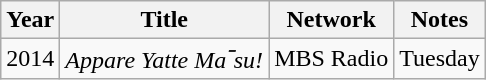<table class="wikitable">
<tr>
<th>Year</th>
<th>Title</th>
<th>Network</th>
<th>Notes</th>
</tr>
<tr>
<td>2014</td>
<td><em>Appare Yatte Ma ̄su!</em></td>
<td>MBS Radio</td>
<td>Tuesday</td>
</tr>
</table>
